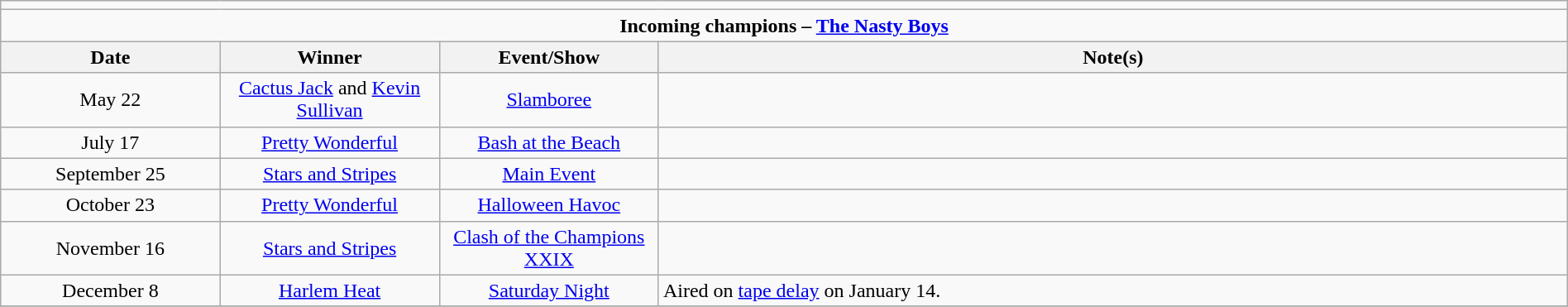<table class="wikitable" style="text-align:center; width:100%;">
<tr>
<td colspan="5"></td>
</tr>
<tr>
<td colspan="5"><strong>Incoming champions – <a href='#'>The Nasty Boys</a> </strong></td>
</tr>
<tr>
<th width=14%>Date</th>
<th width=14%>Winner</th>
<th width=14%>Event/Show</th>
<th width=58%>Note(s)</th>
</tr>
<tr>
<td>May 22</td>
<td><a href='#'>Cactus Jack</a> and <a href='#'>Kevin Sullivan</a></td>
<td><a href='#'>Slamboree</a></td>
<td align=left></td>
</tr>
<tr>
<td>July 17</td>
<td><a href='#'>Pretty Wonderful</a><br></td>
<td><a href='#'>Bash at the Beach</a></td>
<td align=left></td>
</tr>
<tr>
<td>September 25</td>
<td><a href='#'>Stars and Stripes</a><br></td>
<td><a href='#'>Main Event</a></td>
<td align=left></td>
</tr>
<tr>
<td>October 23</td>
<td><a href='#'>Pretty Wonderful</a><br></td>
<td><a href='#'>Halloween Havoc</a></td>
<td align=left></td>
</tr>
<tr>
<td>November 16</td>
<td><a href='#'>Stars and Stripes</a><br></td>
<td><a href='#'>Clash of the Champions XXIX</a></td>
<td align=left></td>
</tr>
<tr>
<td>December 8</td>
<td><a href='#'>Harlem Heat</a><br></td>
<td><a href='#'>Saturday Night</a></td>
<td align=left>Aired on <a href='#'>tape delay</a> on January 14.</td>
</tr>
<tr>
</tr>
</table>
